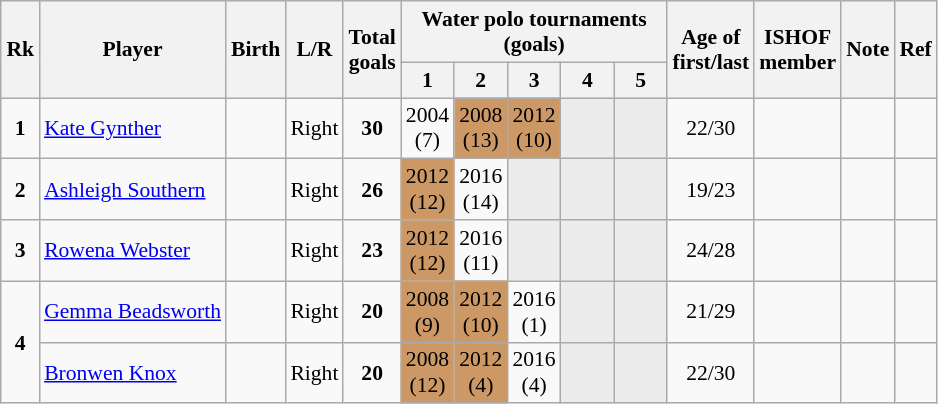<table class="wikitable sortable" style="text-align: center; font-size: 90%; margin-left: 1em;">
<tr>
<th rowspan="2">Rk</th>
<th rowspan="2">Player</th>
<th rowspan="2">Birth</th>
<th rowspan="2">L/R</th>
<th rowspan="2">Total<br>goals</th>
<th colspan="5">Water polo tournaments<br>(goals)</th>
<th rowspan="2">Age of<br>first/last</th>
<th rowspan="2">ISHOF<br>member</th>
<th rowspan="2">Note</th>
<th rowspan="2" class="unsortable">Ref</th>
</tr>
<tr>
<th>1</th>
<th style="width: 2em;" class="unsortable">2</th>
<th style="width: 2em;" class="unsortable">3</th>
<th style="width: 2em;" class="unsortable">4</th>
<th style="width: 2em;" class="unsortable">5</th>
</tr>
<tr>
<td><strong>1</strong></td>
<td style="text-align: left;" data-sort-value="Gynther, Kate"><a href='#'>Kate Gynther</a></td>
<td></td>
<td>Right</td>
<td><strong>30</strong></td>
<td>2004<br>(7)</td>
<td style="background-color: #cc9966;">2008<br>(13)</td>
<td style="background-color: #cc9966;">2012<br>(10)</td>
<td style="background-color: #ececec;"></td>
<td style="background-color: #ececec;"></td>
<td>22/30</td>
<td></td>
<td style="text-align: left;"></td>
<td></td>
</tr>
<tr>
<td><strong>2</strong></td>
<td style="text-align: left;" data-sort-value="Southern, Ashleigh"><a href='#'>Ashleigh Southern</a></td>
<td></td>
<td>Right</td>
<td><strong>26</strong></td>
<td style="background-color: #cc9966;">2012<br>(12)</td>
<td>2016<br>(14)</td>
<td style="background-color: #ececec;"></td>
<td style="background-color: #ececec;"></td>
<td style="background-color: #ececec;"></td>
<td>19/23</td>
<td></td>
<td style="text-align: left;"></td>
<td></td>
</tr>
<tr>
<td><strong>3</strong></td>
<td style="text-align: left;" data-sort-value="Webster, Rowena"><a href='#'>Rowena Webster</a></td>
<td></td>
<td>Right</td>
<td><strong>23</strong></td>
<td style="background-color: #cc9966;">2012<br>(12)</td>
<td>2016<br>(11)</td>
<td style="background-color: #ececec;"></td>
<td style="background-color: #ececec;"></td>
<td style="background-color: #ececec;"></td>
<td>24/28</td>
<td></td>
<td style="text-align: left;"></td>
<td></td>
</tr>
<tr>
<td rowspan="2"><strong>4</strong></td>
<td style="text-align: left;" data-sort-value="Beadsworth, Gemma"><a href='#'>Gemma Beadsworth</a></td>
<td></td>
<td>Right</td>
<td><strong>20</strong></td>
<td style="background-color: #cc9966;">2008<br>(9)</td>
<td style="background-color: #cc9966;">2012<br>(10)</td>
<td>2016<br>(1)</td>
<td style="background-color: #ececec;"></td>
<td style="background-color: #ececec;"></td>
<td>21/29</td>
<td></td>
<td style="text-align: left;"></td>
<td></td>
</tr>
<tr>
<td style="text-align: left;" data-sort-value="Knox, Bronwen"><a href='#'>Bronwen Knox</a></td>
<td></td>
<td>Right</td>
<td><strong>20</strong></td>
<td style="background-color: #cc9966;">2008<br>(12)</td>
<td style="background-color: #cc9966;">2012<br>(4)</td>
<td>2016<br>(4)</td>
<td style="background-color: #ececec;"></td>
<td style="background-color: #ececec;"></td>
<td>22/30</td>
<td></td>
<td style="text-align: left;"></td>
<td></td>
</tr>
</table>
